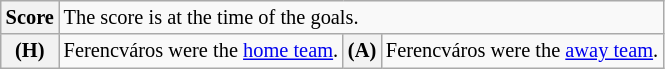<table class="wikitable" style="font-size:85%;">
<tr>
<th>Score</th>
<td colspan="3">The score is at the time of the goals.</td>
</tr>
<tr>
<th>(H)</th>
<td>Ferencváros were the <a href='#'>home team</a>.</td>
<th>(A)</th>
<td>Ferencváros were the <a href='#'>away team</a>.</td>
</tr>
</table>
